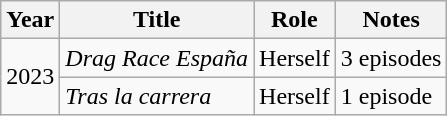<table class="wikitable">
<tr>
<th>Year</th>
<th>Title</th>
<th>Role</th>
<th>Notes</th>
</tr>
<tr>
<td rowspan="2">2023</td>
<td><em>Drag Race España</em></td>
<td>Herself</td>
<td>3 episodes</td>
</tr>
<tr>
<td><em>Tras la carrera</em></td>
<td>Herself</td>
<td>1 episode</td>
</tr>
</table>
